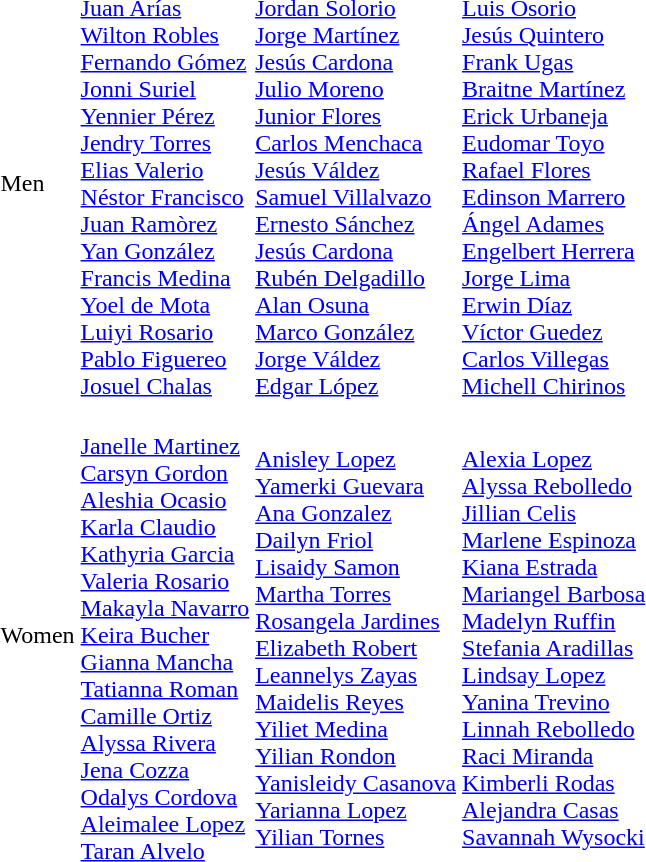<table>
<tr>
<td>Men</td>
<td><br><a href='#'>Juan Arías</a><br><a href='#'>Wilton Robles</a><br><a href='#'>Fernando Gómez</a><br><a href='#'>Jonni Suriel</a><br><a href='#'>Yennier Pérez</a><br><a href='#'>Jendry Torres</a><br><a href='#'>Elias Valerio</a><br><a href='#'>Néstor Francisco</a><br><a href='#'>Juan Ramòrez</a><br><a href='#'>Yan González</a><br><a href='#'>Francis Medina</a><br><a href='#'>Yoel de Mota</a><br><a href='#'>Luiyi Rosario</a><br><a href='#'>Pablo Figuereo</a><br><a href='#'>Josuel Chalas</a></td>
<td><br><a href='#'>Jordan Solorio</a><br><a href='#'>Jorge Martínez</a><br><a href='#'>Jesús Cardona</a><br><a href='#'>Julio Moreno</a><br><a href='#'>Junior Flores</a><br><a href='#'>Carlos Menchaca</a><br><a href='#'>Jesús Váldez</a><br><a href='#'>Samuel Villalvazo</a><br><a href='#'>Ernesto Sánchez</a><br><a href='#'>Jesús Cardona</a><br><a href='#'>Rubén Delgadillo</a><br><a href='#'>Alan Osuna</a><br><a href='#'>Marco González</a><br><a href='#'>Jorge Váldez</a><br><a href='#'>Edgar López</a></td>
<td><br><a href='#'>Luis Osorio</a><br><a href='#'>Jesús Quintero</a><br><a href='#'>Frank Ugas</a><br><a href='#'>Braitne Martínez</a><br><a href='#'>Erick Urbaneja</a><br><a href='#'>Eudomar Toyo</a><br><a href='#'>Rafael Flores</a><br><a href='#'>Edinson Marrero</a><br><a href='#'>Ángel Adames</a><br><a href='#'>Engelbert Herrera</a><br><a href='#'>Jorge Lima</a><br><a href='#'>Erwin Díaz</a><br><a href='#'>Víctor Guedez</a><br><a href='#'>Carlos Villegas</a><br><a href='#'>Michell Chirinos</a></td>
</tr>
<tr>
<td>Women</td>
<td><br><a href='#'>Janelle Martinez</a><br><a href='#'>Carsyn Gordon</a><br><a href='#'>Aleshia Ocasio</a><br><a href='#'>Karla Claudio</a><br><a href='#'>Kathyria Garcia</a><br><a href='#'>Valeria Rosario</a><br><a href='#'>Makayla Navarro</a><br><a href='#'>Keira Bucher</a><br><a href='#'>Gianna Mancha</a><br><a href='#'>Tatianna Roman</a><br><a href='#'>Camille Ortiz</a><br><a href='#'>Alyssa Rivera</a><br><a href='#'>Jena Cozza</a><br><a href='#'>Odalys Cordova</a><br><a href='#'>Aleimalee Lopez</a><br><a href='#'>Taran Alvelo</a></td>
<td><br><a href='#'>Anisley Lopez</a><br><a href='#'>Yamerki Guevara</a><br><a href='#'>Ana Gonzalez</a><br><a href='#'>Dailyn Friol</a><br><a href='#'>Lisaidy Samon</a><br><a href='#'>Martha Torres</a><br><a href='#'>Rosangela Jardines</a><br><a href='#'>Elizabeth Robert</a><br><a href='#'>Leannelys Zayas</a><br><a href='#'>Maidelis Reyes</a><br><a href='#'>Yiliet Medina</a><br><a href='#'>Yilian Rondon</a><br><a href='#'>Yanisleidy Casanova</a><br><a href='#'>Yarianna Lopez</a><br><a href='#'>Yilian Tornes</a></td>
<td><br><a href='#'>Alexia Lopez</a><br><a href='#'>Alyssa Rebolledo</a><br><a href='#'>Jillian Celis</a><br><a href='#'>Marlene Espinoza</a><br><a href='#'>Kiana Estrada</a><br><a href='#'>Mariangel Barbosa</a><br><a href='#'>Madelyn Ruffin</a><br><a href='#'>Stefania Aradillas</a><br><a href='#'>Lindsay Lopez</a><br><a href='#'>Yanina Trevino</a><br><a href='#'>Linnah Rebolledo</a><br><a href='#'>Raci Miranda</a><br><a href='#'>Kimberli Rodas</a><br><a href='#'>Alejandra Casas</a><br><a href='#'>Savannah Wysocki</a></td>
</tr>
</table>
